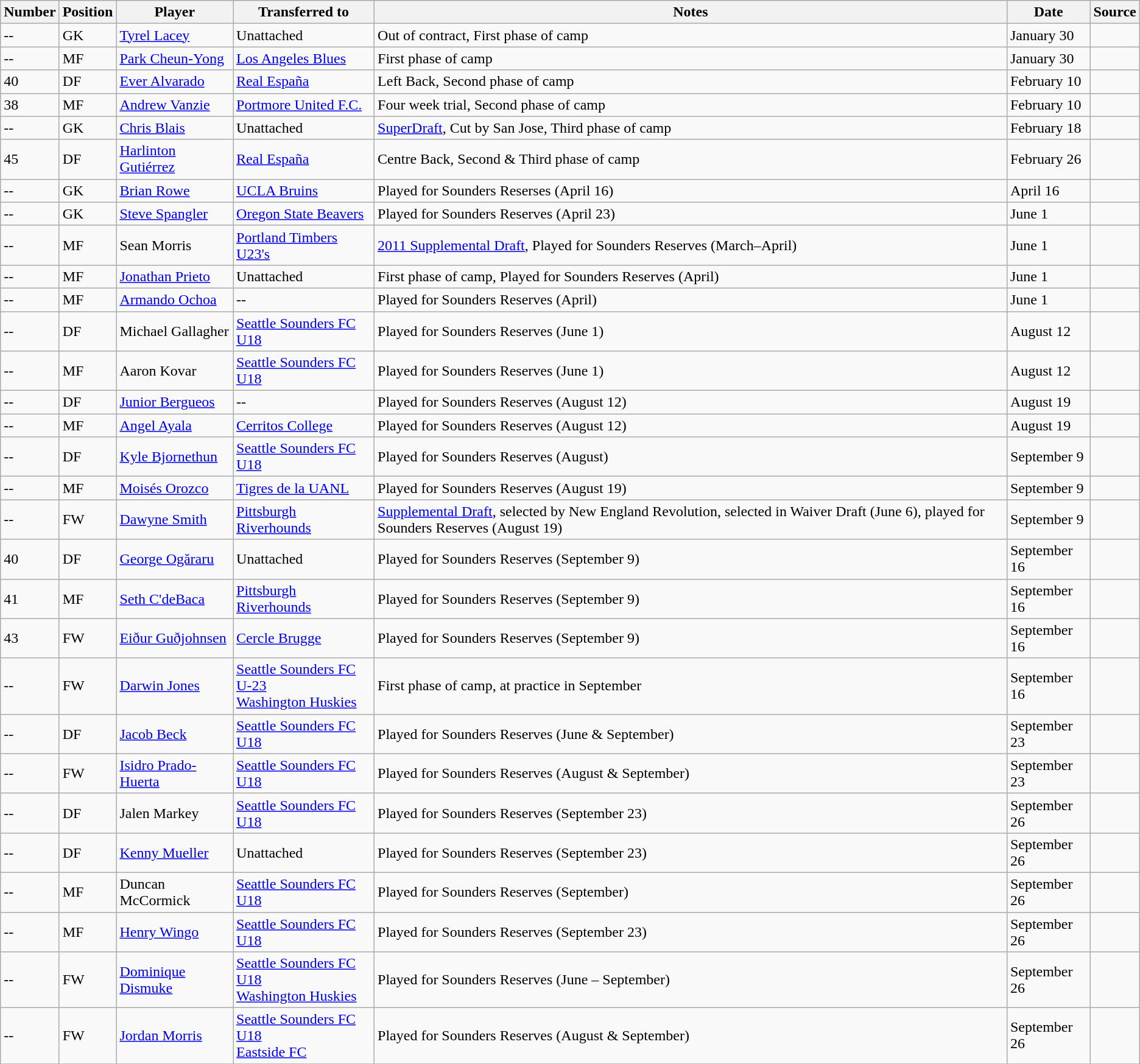<table class="wikitable sortable" style="text-align: left">
<tr>
<th>Number</th>
<th>Position</th>
<th>Player</th>
<th>Transferred to</th>
<th>Notes</th>
<th>Date</th>
<th>Source</th>
</tr>
<tr>
<td align="left">--</td>
<td>GK</td>
<td> <a href='#'>Tyrel Lacey</a></td>
<td>Unattached</td>
<td>Out of contract, First phase of camp</td>
<td>January 30</td>
<td></td>
</tr>
<tr>
<td align="left">--</td>
<td>MF</td>
<td> <a href='#'>Park Cheun-Yong</a></td>
<td> <a href='#'>Los Angeles Blues</a></td>
<td>First phase of camp</td>
<td>January 30</td>
<td></td>
</tr>
<tr>
<td align="left">40</td>
<td>DF</td>
<td> <a href='#'>Ever Alvarado</a></td>
<td> <a href='#'>Real España</a></td>
<td>Left Back, Second phase of camp</td>
<td>February 10</td>
<td></td>
</tr>
<tr>
<td align="left">38</td>
<td>MF</td>
<td> <a href='#'>Andrew Vanzie</a></td>
<td> <a href='#'>Portmore United F.C.</a></td>
<td>Four week trial, Second phase of camp</td>
<td>February 10</td>
<td></td>
</tr>
<tr>
<td align="left">--</td>
<td>GK</td>
<td> <a href='#'>Chris Blais</a></td>
<td>Unattached</td>
<td><a href='#'>SuperDraft</a>, Cut by San Jose, Third phase of camp</td>
<td>February 18</td>
<td></td>
</tr>
<tr>
<td align="left">45</td>
<td>DF</td>
<td> <a href='#'>Harlinton Gutiérrez</a></td>
<td> <a href='#'>Real España</a></td>
<td>Centre Back, Second & Third phase of camp</td>
<td>February 26</td>
<td></td>
</tr>
<tr>
<td align="left">--</td>
<td>GK</td>
<td> <a href='#'>Brian Rowe</a></td>
<td> <a href='#'>UCLA Bruins</a></td>
<td>Played for Sounders Reserses (April 16)</td>
<td>April 16</td>
<td></td>
</tr>
<tr>
<td align="left">--</td>
<td>GK</td>
<td> <a href='#'>Steve Spangler</a></td>
<td> <a href='#'>Oregon State Beavers</a></td>
<td>Played for Sounders Reserves (April 23)</td>
<td>June 1</td>
<td></td>
</tr>
<tr>
<td align="left">--</td>
<td>MF</td>
<td> Sean Morris</td>
<td> <a href='#'>Portland Timbers U23's</a></td>
<td><a href='#'>2011 Supplemental Draft</a>, Played for Sounders Reserves (March–April)</td>
<td>June 1</td>
<td></td>
</tr>
<tr>
<td align="left">--</td>
<td>MF</td>
<td> <a href='#'>Jonathan Prieto</a></td>
<td>Unattached</td>
<td>First phase of camp, Played for Sounders Reserves (April)</td>
<td>June 1</td>
<td></td>
</tr>
<tr>
<td align="left">--</td>
<td>MF</td>
<td> <a href='#'>Armando Ochoa</a></td>
<td>--</td>
<td>Played for Sounders Reserves (April)</td>
<td>June 1</td>
<td></td>
</tr>
<tr>
<td align="left">--</td>
<td>DF</td>
<td> Michael Gallagher</td>
<td> <a href='#'>Seattle Sounders FC U18</a></td>
<td>Played for Sounders Reserves (June 1)</td>
<td>August 12</td>
<td></td>
</tr>
<tr>
<td align="left">--</td>
<td>MF</td>
<td> Aaron Kovar</td>
<td> <a href='#'>Seattle Sounders FC U18</a></td>
<td>Played for Sounders Reserves (June 1)</td>
<td>August 12</td>
<td></td>
</tr>
<tr>
<td align="left">--</td>
<td>DF</td>
<td><a href='#'>Junior Bergueos</a></td>
<td>--</td>
<td>Played for Sounders Reserves (August 12)</td>
<td>August 19</td>
<td></td>
</tr>
<tr>
<td align="left">--</td>
<td>MF</td>
<td> <a href='#'>Angel Ayala</a></td>
<td> <a href='#'>Cerritos College</a></td>
<td>Played for Sounders Reserves (August 12)</td>
<td>August 19</td>
<td></td>
</tr>
<tr>
<td align="left">--</td>
<td>DF</td>
<td> <a href='#'>Kyle Bjornethun</a></td>
<td> <a href='#'>Seattle Sounders FC U18</a></td>
<td>Played for Sounders Reserves (August)</td>
<td>September 9</td>
<td></td>
</tr>
<tr>
<td align="left">--</td>
<td>MF</td>
<td> <a href='#'>Moisés Orozco</a></td>
<td> <a href='#'>Tigres de la UANL</a></td>
<td>Played for Sounders Reserves (August 19)</td>
<td>September 9</td>
<td></td>
</tr>
<tr>
<td align="left">--</td>
<td>FW</td>
<td> <a href='#'>Dawyne Smith</a></td>
<td> <a href='#'>Pittsburgh Riverhounds</a></td>
<td><a href='#'>Supplemental Draft</a>, selected by New England Revolution, selected in Waiver Draft (June 6), played for Sounders Reserves (August 19)</td>
<td>September 9</td>
<td></td>
</tr>
<tr>
<td align="left">40</td>
<td>DF</td>
<td> <a href='#'>George Ogăraru</a></td>
<td>Unattached</td>
<td>Played for Sounders Reserves (September 9)</td>
<td>September 16</td>
<td></td>
</tr>
<tr>
<td align="left">41</td>
<td>MF</td>
<td> <a href='#'>Seth C'deBaca</a></td>
<td> <a href='#'>Pittsburgh Riverhounds</a></td>
<td>Played for Sounders Reserves (September 9)</td>
<td>September 16</td>
<td></td>
</tr>
<tr>
<td align="left">43</td>
<td>FW</td>
<td> <a href='#'>Eiður Guðjohnsen</a></td>
<td> <a href='#'>Cercle Brugge</a></td>
<td>Played for Sounders Reserves (September 9)</td>
<td>September 16</td>
<td></td>
</tr>
<tr>
<td align="left">--</td>
<td>FW</td>
<td> <a href='#'>Darwin Jones</a></td>
<td> <a href='#'>Seattle Sounders FC U-23</a><br> <a href='#'>Washington Huskies</a></td>
<td>First phase of camp, at practice in September</td>
<td>September 16</td>
<td></td>
</tr>
<tr>
<td align="left">--</td>
<td>DF</td>
<td> <a href='#'>Jacob Beck</a></td>
<td> <a href='#'>Seattle Sounders FC U18</a></td>
<td>Played for Sounders Reserves (June & September)</td>
<td>September 23</td>
<td></td>
</tr>
<tr>
<td align="left">--</td>
<td>FW</td>
<td> <a href='#'>Isidro Prado-Huerta</a></td>
<td> <a href='#'>Seattle Sounders FC U18</a></td>
<td>Played for Sounders Reserves (August & September)</td>
<td>September 23</td>
<td></td>
</tr>
<tr>
<td align="left">--</td>
<td>DF</td>
<td> Jalen Markey</td>
<td> <a href='#'>Seattle Sounders FC U18</a></td>
<td>Played for Sounders Reserves (September 23)</td>
<td>September 26</td>
<td></td>
</tr>
<tr>
<td align="left">--</td>
<td>DF</td>
<td> <a href='#'>Kenny Mueller</a></td>
<td>Unattached</td>
<td>Played for Sounders Reserves (September 23)</td>
<td>September 26</td>
<td></td>
</tr>
<tr>
<td align="left">--</td>
<td>MF</td>
<td> Duncan McCormick</td>
<td> <a href='#'>Seattle Sounders FC U18</a></td>
<td>Played for Sounders Reserves (September)</td>
<td>September 26</td>
<td></td>
</tr>
<tr>
<td align="left">--</td>
<td>MF</td>
<td> <a href='#'>Henry Wingo</a></td>
<td> <a href='#'>Seattle Sounders FC U18</a></td>
<td>Played for Sounders Reserves (September 23)</td>
<td>September 26</td>
<td></td>
</tr>
<tr>
<td align="left">--</td>
<td>FW</td>
<td> <a href='#'>Dominique Dismuke</a></td>
<td> <a href='#'>Seattle Sounders FC U18</a><br> <a href='#'>Washington Huskies</a></td>
<td>Played for Sounders Reserves (June – September)</td>
<td>September 26</td>
<td></td>
</tr>
<tr>
<td align="left">--</td>
<td>FW</td>
<td> <a href='#'>Jordan Morris</a></td>
<td> <a href='#'>Seattle Sounders FC U18</a><br> <a href='#'>Eastside FC</a></td>
<td>Played for Sounders Reserves (August & September)</td>
<td>September 26</td>
<td></td>
</tr>
<tr>
</tr>
</table>
